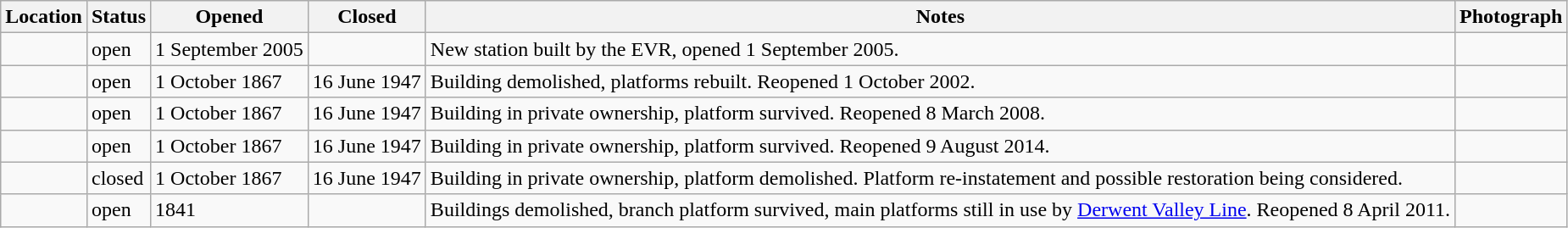<table class="wikitable">
<tr>
<th>Location</th>
<th>Status</th>
<th>Opened</th>
<th>Closed</th>
<th>Notes</th>
<th>Photograph</th>
</tr>
<tr>
<td></td>
<td>open</td>
<td>1 September 2005</td>
<td></td>
<td>New station built by the EVR, opened 1 September 2005.</td>
<td></td>
</tr>
<tr>
<td></td>
<td>open</td>
<td>1 October 1867</td>
<td>16 June 1947</td>
<td>Building demolished, platforms rebuilt. Reopened 1 October 2002.</td>
<td></td>
</tr>
<tr>
<td></td>
<td>open</td>
<td>1 October 1867</td>
<td>16 June 1947</td>
<td>Building in private ownership, platform survived. Reopened 8 March 2008.</td>
<td></td>
</tr>
<tr>
<td></td>
<td>open</td>
<td>1 October 1867</td>
<td>16 June 1947</td>
<td>Building in private ownership, platform survived. Reopened 9 August 2014.</td>
<td></td>
</tr>
<tr>
<td></td>
<td>closed</td>
<td>1 October 1867</td>
<td>16 June 1947</td>
<td>Building in private ownership, platform demolished. Platform re-instatement and possible restoration being considered.</td>
<td></td>
</tr>
<tr>
<td></td>
<td>open</td>
<td>1841</td>
<td></td>
<td>Buildings demolished, branch platform survived, main platforms still in use by <a href='#'>Derwent Valley Line</a>. Reopened 8 April 2011.</td>
<td></td>
</tr>
</table>
